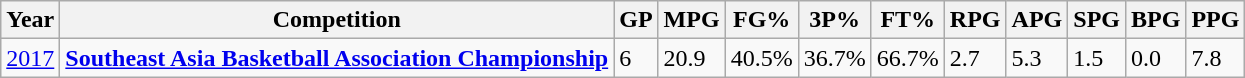<table class="wikitable sortable">
<tr>
<th>Year</th>
<th>Competition</th>
<th>GP</th>
<th>MPG</th>
<th>FG%</th>
<th>3P%</th>
<th>FT%</th>
<th>RPG</th>
<th>APG</th>
<th>SPG</th>
<th>BPG</th>
<th>PPG</th>
</tr>
<tr>
<td><a href='#'>2017</a></td>
<td><strong><a href='#'>Southeast Asia Basketball Association Championship</a></strong></td>
<td>6</td>
<td>20.9</td>
<td>40.5%</td>
<td>36.7%</td>
<td>66.7%</td>
<td>2.7</td>
<td>5.3</td>
<td>1.5</td>
<td>0.0</td>
<td>7.8</td>
</tr>
</table>
